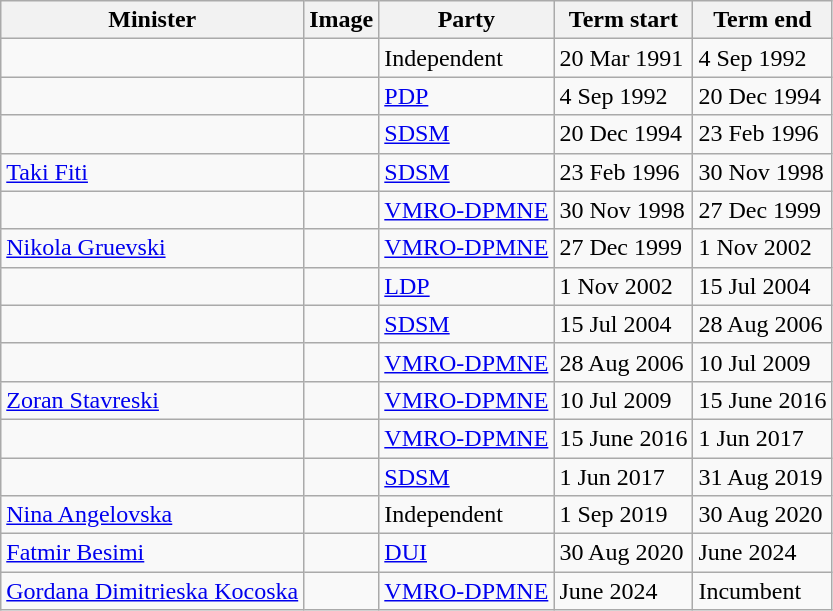<table class="wikitable sortable">
<tr>
<th>Minister</th>
<th>Image</th>
<th>Party</th>
<th>Term start</th>
<th>Term end</th>
</tr>
<tr>
<td></td>
<td></td>
<td>Independent</td>
<td>20 Mar 1991</td>
<td>4 Sep 1992</td>
</tr>
<tr>
<td></td>
<td></td>
<td><a href='#'>PDP</a></td>
<td>4 Sep 1992</td>
<td>20 Dec 1994</td>
</tr>
<tr>
<td></td>
<td></td>
<td><a href='#'>SDSM</a></td>
<td>20 Dec 1994</td>
<td>23 Feb 1996</td>
</tr>
<tr>
<td><a href='#'>Taki Fiti</a></td>
<td></td>
<td><a href='#'>SDSM</a></td>
<td>23 Feb 1996</td>
<td>30 Nov 1998</td>
</tr>
<tr>
<td></td>
<td></td>
<td><a href='#'>VMRO-DPMNE</a></td>
<td>30 Nov 1998</td>
<td>27 Dec 1999</td>
</tr>
<tr>
<td><a href='#'>Nikola Gruevski</a></td>
<td></td>
<td><a href='#'>VMRO-DPMNE</a></td>
<td>27 Dec 1999</td>
<td>1 Nov 2002</td>
</tr>
<tr>
<td></td>
<td></td>
<td><a href='#'>LDP</a></td>
<td>1 Nov 2002</td>
<td>15 Jul 2004</td>
</tr>
<tr>
<td></td>
<td></td>
<td><a href='#'>SDSM</a></td>
<td>15 Jul 2004</td>
<td>28 Aug 2006</td>
</tr>
<tr>
<td></td>
<td></td>
<td><a href='#'>VMRO-DPMNE</a></td>
<td>28 Aug 2006</td>
<td>10 Jul 2009</td>
</tr>
<tr>
<td><a href='#'>Zoran Stavreski</a></td>
<td></td>
<td><a href='#'>VMRO-DPMNE</a></td>
<td>10 Jul 2009</td>
<td>15 June 2016</td>
</tr>
<tr>
<td></td>
<td></td>
<td><a href='#'>VMRO-DPMNE</a></td>
<td>15 June 2016</td>
<td>1 Jun 2017</td>
</tr>
<tr>
<td></td>
<td></td>
<td><a href='#'>SDSM</a></td>
<td>1 Jun 2017</td>
<td>31 Aug 2019</td>
</tr>
<tr>
<td><a href='#'>Nina Angelovska</a></td>
<td></td>
<td>Independent</td>
<td>1 Sep 2019</td>
<td>30 Aug 2020</td>
</tr>
<tr>
<td><a href='#'>Fatmir Besimi</a></td>
<td></td>
<td><a href='#'>DUI</a></td>
<td>30 Aug 2020</td>
<td>June 2024</td>
</tr>
<tr>
<td><a href='#'>Gordana Dimitrieska Kocoska</a></td>
<td></td>
<td><a href='#'>VMRO-DPMNE</a></td>
<td>June 2024</td>
<td>Incumbent</td>
</tr>
</table>
